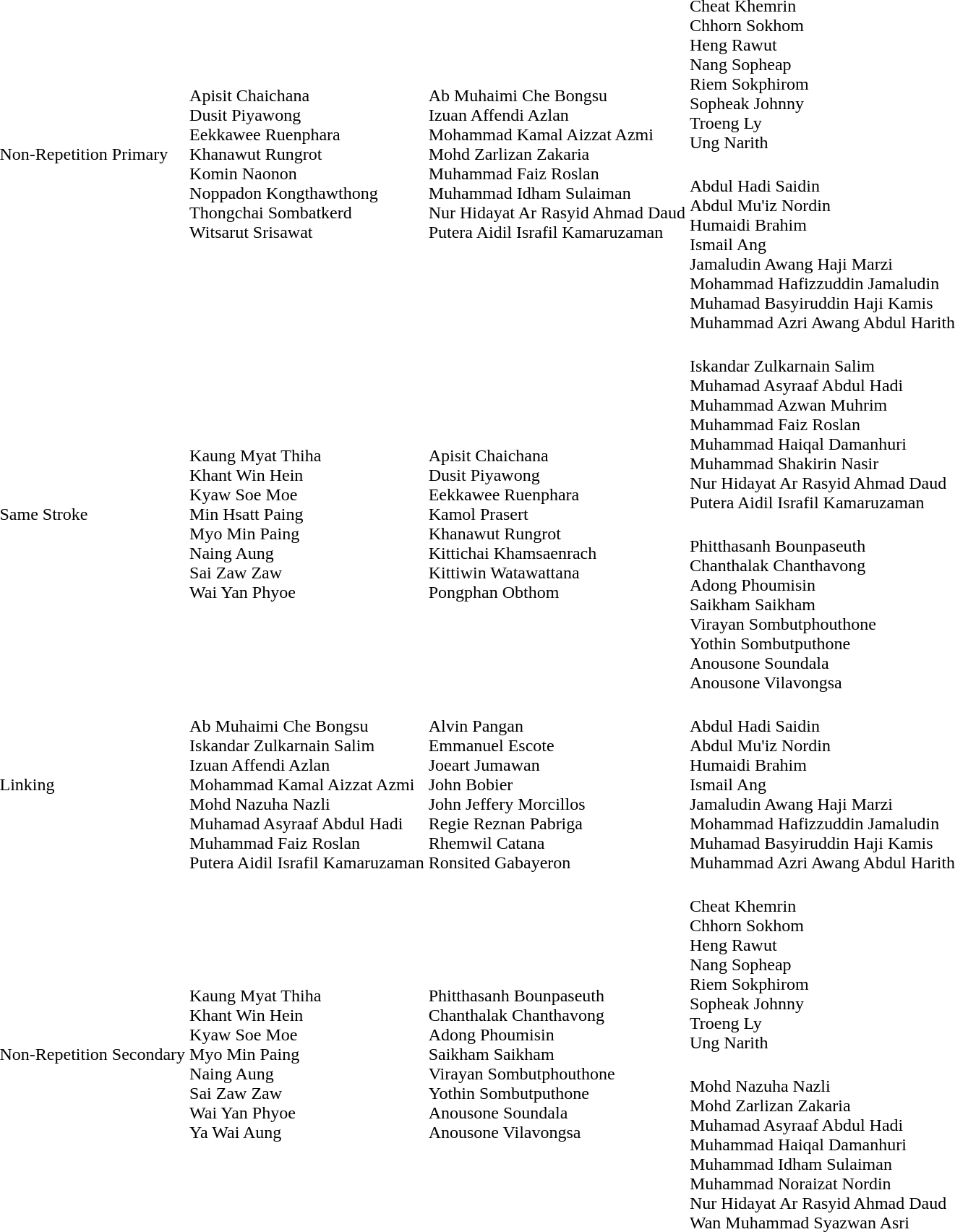<table>
<tr>
<td rowspan=2>Non-Repetition Primary<br></td>
<td rowspan=2><br>Apisit Chaichana<br>Dusit Piyawong<br>Eekkawee Ruenphara<br>Khanawut Rungrot<br>Komin Naonon<br>Noppadon Kongthawthong<br>Thongchai Sombatkerd<br>Witsarut Srisawat</td>
<td nowrap=true rowspan=2><br>Ab Muhaimi Che Bongsu<br>Izuan Affendi Azlan<br>Mohammad Kamal Aizzat Azmi<br>Mohd Zarlizan Zakaria<br>Muhammad Faiz Roslan<br>Muhammad Idham Sulaiman<br>Nur Hidayat Ar Rasyid Ahmad Daud<br>Putera Aidil Israfil Kamaruzaman</td>
<td><br>Cheat Khemrin<br>Chhorn Sokhom<br>Heng Rawut<br>Nang Sopheap<br>Riem Sokphirom<br>Sopheak Johnny<br>Troeng Ly<br>Ung Narith</td>
</tr>
<tr>
<td><br>Abdul Hadi Saidin<br>Abdul Mu'iz Nordin<br>Humaidi Brahim<br>Ismail Ang<br>Jamaludin Awang Haji Marzi<br>Mohammad Hafizzuddin Jamaludin<br>Muhamad Basyiruddin Haji Kamis<br>Muhammad Azri Awang Abdul Harith</td>
</tr>
<tr>
<td rowspan=2>Same Stroke<br></td>
<td rowspan=2><br>Kaung Myat Thiha<br>Khant Win Hein<br>Kyaw Soe Moe<br>Min Hsatt Paing<br>Myo Min Paing<br>Naing Aung<br>Sai Zaw Zaw<br>Wai Yan Phyoe</td>
<td rowspan=2><br>Apisit Chaichana<br>Dusit Piyawong<br>Eekkawee Ruenphara<br>Kamol Prasert<br>Khanawut Rungrot<br>Kittichai Khamsaenrach<br>Kittiwin Watawattana<br>Pongphan Obthom</td>
<td><br>Iskandar Zulkarnain Salim<br>Muhamad Asyraaf Abdul Hadi<br>Muhammad Azwan Muhrim<br>Muhammad Faiz Roslan<br>Muhammad Haiqal Damanhuri<br>Muhammad Shakirin Nasir<br>Nur Hidayat Ar Rasyid Ahmad Daud<br>Putera Aidil Israfil Kamaruzaman</td>
</tr>
<tr>
<td><br>Phitthasanh Bounpaseuth<br>Chanthalak Chanthavong<br>Adong Phoumisin<br>Saikham Saikham<br>Virayan Sombutphouthone<br>Yothin Sombutputhone<br>Anousone Soundala<br>Anousone Vilavongsa</td>
</tr>
<tr>
<td>Linking<br></td>
<td nowrap=true><br>Ab Muhaimi Che Bongsu<br>Iskandar Zulkarnain Salim<br>Izuan Affendi Azlan<br>Mohammad Kamal Aizzat Azmi<br>Mohd Nazuha Nazli<br>Muhamad Asyraaf Abdul Hadi<br>Muhammad Faiz Roslan<br>Putera Aidil Israfil Kamaruzaman</td>
<td><br>Alvin Pangan<br>Emmanuel Escote<br>Joeart Jumawan<br>John Bobier<br>John Jeffery Morcillos<br>Regie Reznan Pabriga<br>Rhemwil Catana<br>Ronsited Gabayeron</td>
<td nowrap=true><br>Abdul Hadi Saidin<br>Abdul Mu'iz Nordin<br>Humaidi Brahim<br>Ismail Ang<br>Jamaludin Awang Haji Marzi<br>Mohammad Hafizzuddin Jamaludin<br>Muhamad Basyiruddin Haji Kamis<br>Muhammad Azri Awang Abdul Harith</td>
</tr>
<tr>
<td rowspan=2>Non-Repetition Secondary<br></td>
<td rowspan=2><br>Kaung Myat Thiha<br>Khant Win Hein<br>Kyaw Soe Moe<br>Myo Min Paing<br>Naing Aung<br>Sai Zaw Zaw<br>Wai Yan Phyoe<br>Ya Wai Aung</td>
<td rowspan=2><br>Phitthasanh Bounpaseuth<br>Chanthalak Chanthavong<br>Adong Phoumisin<br>Saikham Saikham<br>Virayan Sombutphouthone<br>Yothin Sombutputhone<br>Anousone Soundala<br>Anousone Vilavongsa</td>
<td><br>Cheat Khemrin<br>Chhorn Sokhom<br>Heng Rawut<br>Nang Sopheap<br>Riem Sokphirom<br>Sopheak Johnny<br>Troeng Ly<br>Ung Narith</td>
</tr>
<tr>
<td><br>Mohd Nazuha Nazli<br>Mohd Zarlizan Zakaria<br>Muhamad Asyraaf Abdul Hadi<br>Muhammad Haiqal Damanhuri<br>Muhammad Idham Sulaiman<br>Muhammad Noraizat Nordin<br>Nur Hidayat Ar Rasyid Ahmad Daud<br>Wan Muhammad Syazwan Asri</td>
</tr>
</table>
